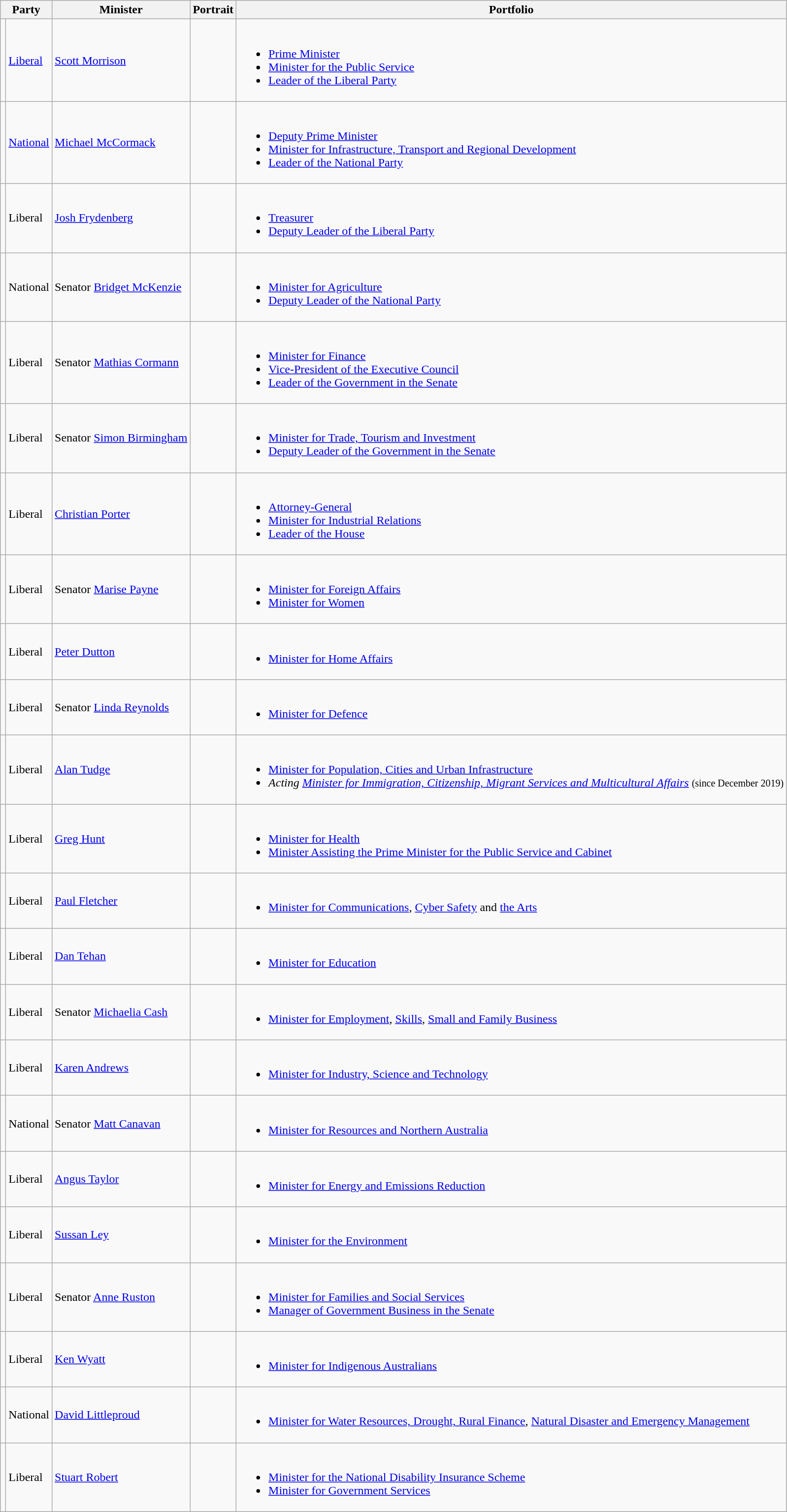<table class="wikitable sortable">
<tr>
<th colspan="2">Party</th>
<th>Minister</th>
<th>Portrait</th>
<th>Portfolio</th>
</tr>
<tr>
<td></td>
<td><a href='#'>Liberal</a></td>
<td><a href='#'>Scott Morrison</a> </td>
<td></td>
<td><br><ul><li><a href='#'>Prime Minister</a></li><li><a href='#'>Minister for the Public Service</a></li><li><a href='#'>Leader of the Liberal Party</a></li></ul></td>
</tr>
<tr>
<td></td>
<td><a href='#'>National</a></td>
<td><a href='#'>Michael McCormack</a> </td>
<td></td>
<td><br><ul><li><a href='#'>Deputy Prime Minister</a></li><li><a href='#'>Minister for Infrastructure, Transport and Regional Development</a></li><li><a href='#'>Leader of the National Party</a></li></ul></td>
</tr>
<tr>
<td></td>
<td>Liberal</td>
<td><a href='#'>Josh Frydenberg</a> </td>
<td></td>
<td><br><ul><li><a href='#'>Treasurer</a></li><li><a href='#'>Deputy Leader of the Liberal Party</a></li></ul></td>
</tr>
<tr>
<td></td>
<td>National</td>
<td>Senator <a href='#'>Bridget McKenzie</a></td>
<td></td>
<td><br><ul><li><a href='#'>Minister for Agriculture</a></li><li><a href='#'>Deputy Leader of the National Party</a></li></ul></td>
</tr>
<tr>
<td></td>
<td>Liberal</td>
<td>Senator <a href='#'>Mathias Cormann</a></td>
<td></td>
<td><br><ul><li><a href='#'>Minister for Finance</a></li><li><a href='#'>Vice-President of the Executive Council</a></li><li><a href='#'>Leader of the Government in the Senate</a></li></ul></td>
</tr>
<tr>
<td></td>
<td>Liberal</td>
<td>Senator <a href='#'>Simon Birmingham</a></td>
<td></td>
<td><br><ul><li><a href='#'>Minister for Trade, Tourism and Investment</a></li><li><a href='#'>Deputy Leader of the Government in the Senate</a></li></ul></td>
</tr>
<tr>
<td></td>
<td>Liberal</td>
<td><a href='#'>Christian Porter</a> </td>
<td></td>
<td><br><ul><li><a href='#'>Attorney-General</a></li><li><a href='#'>Minister for Industrial Relations</a></li><li><a href='#'>Leader of the House</a></li></ul></td>
</tr>
<tr>
<td></td>
<td>Liberal</td>
<td>Senator <a href='#'>Marise Payne</a></td>
<td></td>
<td><br><ul><li><a href='#'>Minister for Foreign Affairs</a></li><li><a href='#'>Minister for Women</a></li></ul></td>
</tr>
<tr>
<td></td>
<td>Liberal </td>
<td><a href='#'>Peter Dutton</a> </td>
<td></td>
<td><br><ul><li><a href='#'>Minister for Home Affairs</a></li></ul></td>
</tr>
<tr>
<td></td>
<td>Liberal</td>
<td>Senator <a href='#'>Linda Reynolds</a> </td>
<td></td>
<td><br><ul><li><a href='#'>Minister for Defence</a></li></ul></td>
</tr>
<tr>
<td></td>
<td>Liberal</td>
<td><a href='#'>Alan Tudge</a> </td>
<td></td>
<td><br><ul><li><a href='#'>Minister for Population, Cities and Urban Infrastructure</a></li><li><em>Acting <a href='#'>Minister for Immigration, Citizenship, Migrant Services and Multicultural Affairs</a></em> <small>(since December 2019)</small></li></ul></td>
</tr>
<tr>
<td></td>
<td>Liberal</td>
<td><a href='#'>Greg Hunt</a> </td>
<td></td>
<td><br><ul><li><a href='#'>Minister for Health</a></li><li><a href='#'>Minister Assisting the Prime Minister for the Public Service and Cabinet</a></li></ul></td>
</tr>
<tr>
<td></td>
<td>Liberal</td>
<td><a href='#'>Paul Fletcher</a> </td>
<td></td>
<td><br><ul><li><a href='#'>Minister for Communications</a>, <a href='#'>Cyber Safety</a> and <a href='#'>the Arts</a></li></ul></td>
</tr>
<tr>
<td></td>
<td>Liberal</td>
<td><a href='#'>Dan Tehan</a> </td>
<td></td>
<td><br><ul><li><a href='#'>Minister for Education</a></li></ul></td>
</tr>
<tr>
<td></td>
<td>Liberal</td>
<td>Senator <a href='#'>Michaelia Cash</a></td>
<td></td>
<td><br><ul><li><a href='#'>Minister for Employment</a>, <a href='#'>Skills</a>, <a href='#'>Small and Family Business</a></li></ul></td>
</tr>
<tr>
<td></td>
<td>Liberal </td>
<td><a href='#'>Karen Andrews</a> </td>
<td></td>
<td><br><ul><li><a href='#'>Minister for Industry, Science and Technology</a></li></ul></td>
</tr>
<tr>
<td></td>
<td>National </td>
<td>Senator <a href='#'>Matt Canavan</a></td>
<td></td>
<td><br><ul><li><a href='#'>Minister for Resources and Northern Australia</a></li></ul></td>
</tr>
<tr>
<td></td>
<td>Liberal</td>
<td><a href='#'>Angus Taylor</a> </td>
<td></td>
<td><br><ul><li><a href='#'>Minister for Energy and Emissions Reduction</a></li></ul></td>
</tr>
<tr>
<td></td>
<td>Liberal</td>
<td><a href='#'>Sussan Ley</a> </td>
<td></td>
<td><br><ul><li><a href='#'>Minister for the Environment</a></li></ul></td>
</tr>
<tr>
<td></td>
<td>Liberal</td>
<td>Senator <a href='#'>Anne Ruston</a></td>
<td></td>
<td><br><ul><li><a href='#'>Minister for Families and Social Services</a></li><li><a href='#'>Manager of Government Business in the Senate</a></li></ul></td>
</tr>
<tr>
<td></td>
<td>Liberal</td>
<td><a href='#'>Ken Wyatt</a> </td>
<td></td>
<td><br><ul><li><a href='#'>Minister for Indigenous Australians</a></li></ul></td>
</tr>
<tr>
<td></td>
<td>National </td>
<td><a href='#'>David Littleproud</a> </td>
<td></td>
<td><br><ul><li><a href='#'>Minister for Water Resources, Drought, Rural Finance</a>, <a href='#'>Natural Disaster and Emergency Management</a></li></ul></td>
</tr>
<tr>
<td></td>
<td>Liberal </td>
<td><a href='#'>Stuart Robert</a> </td>
<td></td>
<td><br><ul><li><a href='#'>Minister for the National Disability Insurance Scheme</a></li><li><a href='#'>Minister for Government Services</a></li></ul></td>
</tr>
</table>
